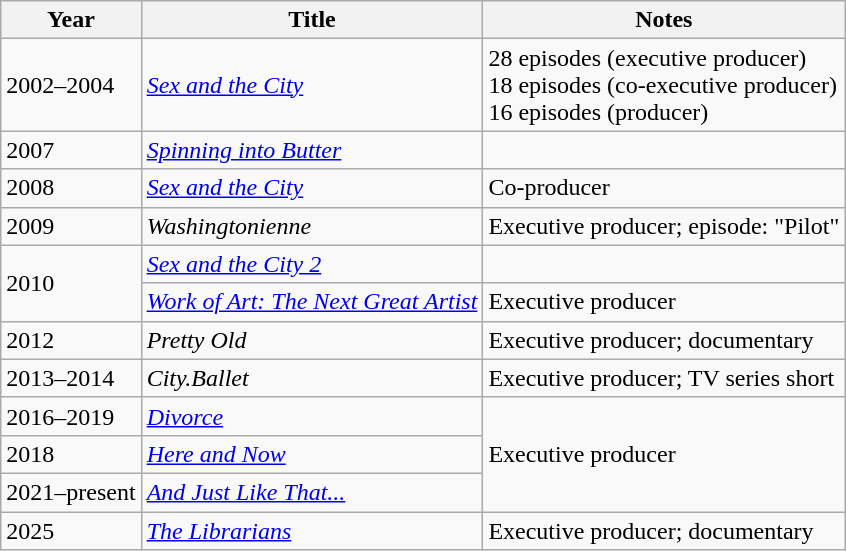<table class="wikitable sortable">
<tr>
<th>Year</th>
<th>Title</th>
<th class = "unsortable">Notes</th>
</tr>
<tr>
<td>2002–2004</td>
<td><em><a href='#'>Sex and the City</a></em></td>
<td>28 episodes (executive producer)<br>18 episodes (co-executive producer)<br>16 episodes (producer)</td>
</tr>
<tr>
<td>2007</td>
<td><em><a href='#'>Spinning into Butter</a></em></td>
<td></td>
</tr>
<tr>
<td>2008</td>
<td><em><a href='#'>Sex and the City</a></em></td>
<td>Co-producer</td>
</tr>
<tr>
<td>2009</td>
<td><em>Washingtonienne</em></td>
<td>Executive producer; episode: "Pilot"</td>
</tr>
<tr>
<td rowspan="2">2010</td>
<td><em><a href='#'>Sex and the City 2</a></em></td>
<td></td>
</tr>
<tr>
<td><em><a href='#'>Work of Art: The Next Great Artist</a></em></td>
<td>Executive producer</td>
</tr>
<tr>
<td>2012</td>
<td><em>Pretty Old</em></td>
<td>Executive producer; documentary</td>
</tr>
<tr>
<td>2013–2014</td>
<td><em>City.Ballet</em></td>
<td>Executive producer; TV series short</td>
</tr>
<tr>
<td>2016–2019</td>
<td><em><a href='#'>Divorce</a></em></td>
<td rowspan="3">Executive producer</td>
</tr>
<tr>
<td>2018</td>
<td><em><a href='#'>Here and Now</a></em></td>
</tr>
<tr>
<td>2021–present</td>
<td><em><a href='#'>And Just Like That...</a></em></td>
</tr>
<tr>
<td>2025</td>
<td><em><a href='#'>The Librarians</a></em></td>
<td>Executive producer; documentary</td>
</tr>
</table>
